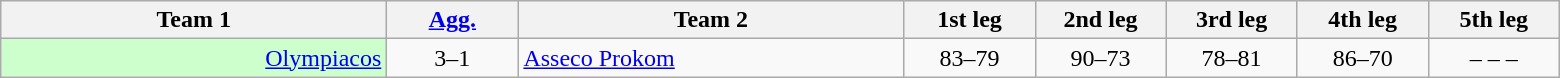<table class=wikitable style="text-align:center">
<tr>
<th width=250>Team 1</th>
<th width=80><a href='#'>Agg.</a></th>
<th width=250>Team 2</th>
<th width=80>1st leg</th>
<th width=80>2nd leg</th>
<th width=80>3rd leg</th>
<th width=80>4th leg</th>
<th width=80>5th leg</th>
</tr>
<tr>
<td style="background: #ccffcc;" align=right><a href='#'>Olympiacos</a> </td>
<td>3–1</td>
<td align=left> <a href='#'>Asseco Prokom</a></td>
<td>83–79</td>
<td>90–73</td>
<td>78–81</td>
<td>86–70</td>
<td>– – –</td>
</tr>
</table>
